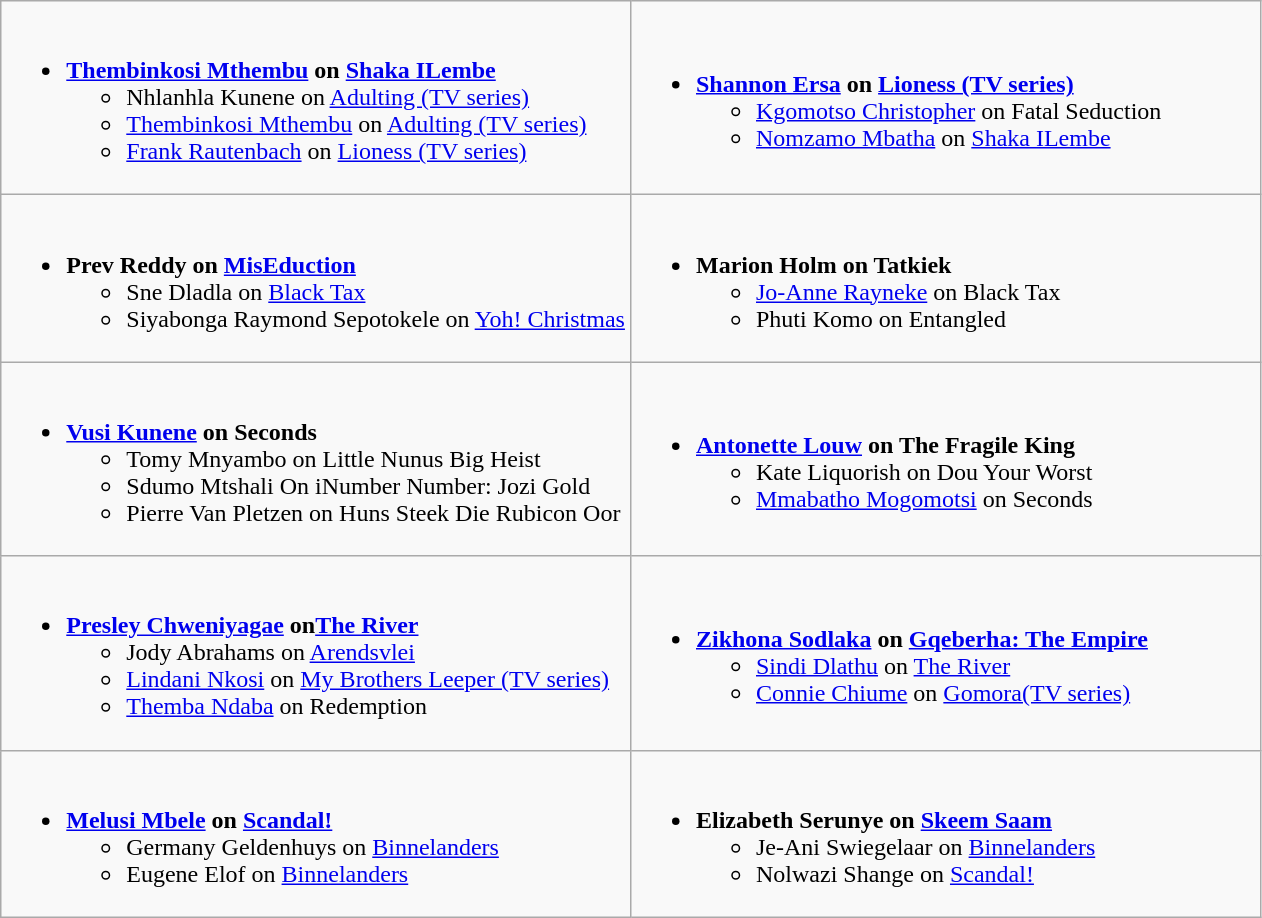<table class="wikitable" role="presentation">
<tr>
<td style="vertical-align:top; width:50%;"><br><ul><li><strong><a href='#'>Thembinkosi Mthembu</a> on <a href='#'>Shaka ILembe</a></strong><ul><li>Nhlanhla Kunene on <a href='#'>Adulting (TV series)</a></li><li><a href='#'>Thembinkosi Mthembu</a> on <a href='#'>Adulting (TV series)</a></li><li><a href='#'>Frank Rautenbach</a> on <a href='#'>Lioness (TV series)</a></li></ul></li></ul></td>
<td><br><ul><li><strong><a href='#'>Shannon Ersa</a> on <a href='#'>Lioness (TV series)</a></strong><ul><li><a href='#'>Kgomotso Christopher</a> on Fatal Seduction</li><li><a href='#'>Nomzamo Mbatha</a> on <a href='#'>Shaka ILembe</a></li></ul></li></ul></td>
</tr>
<tr>
<td><br><ul><li><strong>Prev Reddy on <a href='#'>MisEduction</a></strong><ul><li>Sne Dladla on <a href='#'>Black Tax</a></li><li>Siyabonga Raymond Sepotokele on <a href='#'>Yoh! Christmas</a></li></ul></li></ul></td>
<td><br><ul><li><strong>Marion Holm on Tatkiek </strong><ul><li><a href='#'>Jo-Anne Rayneke</a> on  Black Tax</li><li>Phuti Komo on Entangled</li></ul></li></ul></td>
</tr>
<tr>
<td><br><ul><li><strong><a href='#'>Vusi Kunene</a> on Seconds </strong><ul><li>Tomy Mnyambo on Little Nunus Big Heist</li><li>Sdumo Mtshali On iNumber Number: Jozi Gold</li><li>Pierre Van Pletzen on Huns Steek Die Rubicon Oor</li></ul></li></ul></td>
<td><br><ul><li><strong><a href='#'>Antonette Louw</a> on The Fragile King</strong><ul><li>Kate Liquorish on Dou Your Worst</li><li><a href='#'>Mmabatho Mogomotsi</a> on Seconds</li></ul></li></ul></td>
</tr>
<tr>
<td><br><ul><li><strong><a href='#'>Presley Chweniyagae</a> on<a href='#'>The River</a></strong><ul><li>Jody Abrahams on <a href='#'>Arendsvlei</a></li><li><a href='#'>Lindani Nkosi</a> on <a href='#'>My Brothers Leeper (TV series)</a></li><li><a href='#'>Themba Ndaba</a> on  Redemption</li></ul></li></ul></td>
<td><br><ul><li><strong><a href='#'>Zikhona Sodlaka</a> on <a href='#'>Gqeberha: The Empire</a></strong><ul><li><a href='#'>Sindi Dlathu</a> on <a href='#'>The River</a></li><li><a href='#'>Connie Chiume</a> on <a href='#'>Gomora(TV series)</a></li></ul></li></ul></td>
</tr>
<tr>
<td><br><ul><li><strong><a href='#'>Melusi Mbele</a> on <a href='#'>Scandal!</a></strong><ul><li>Germany Geldenhuys on <a href='#'>Binnelanders</a></li><li>Eugene Elof on <a href='#'>Binnelanders</a></li></ul></li></ul></td>
<td><br><ul><li><strong>Elizabeth Serunye on <a href='#'>Skeem Saam</a></strong><ul><li>Je-Ani Swiegelaar on <a href='#'>Binnelanders</a></li><li>Nolwazi Shange on <a href='#'>Scandal!</a></li></ul></li></ul></td>
</tr>
</table>
